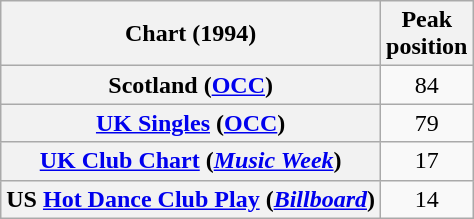<table class="wikitable sortable plainrowheaders" style="text-align:center">
<tr>
<th scope="col">Chart (1994)</th>
<th scope="col">Peak<br>position</th>
</tr>
<tr>
<th scope="row">Scotland (<a href='#'>OCC</a>)</th>
<td>84</td>
</tr>
<tr>
<th scope="row"><a href='#'>UK Singles</a> (<a href='#'>OCC</a>)</th>
<td>79</td>
</tr>
<tr>
<th scope="row"><a href='#'>UK Club Chart</a> (<em><a href='#'>Music Week</a></em>)</th>
<td>17</td>
</tr>
<tr>
<th scope="row">US <a href='#'>Hot Dance Club Play</a> (<em><a href='#'>Billboard</a></em>)</th>
<td>14</td>
</tr>
</table>
